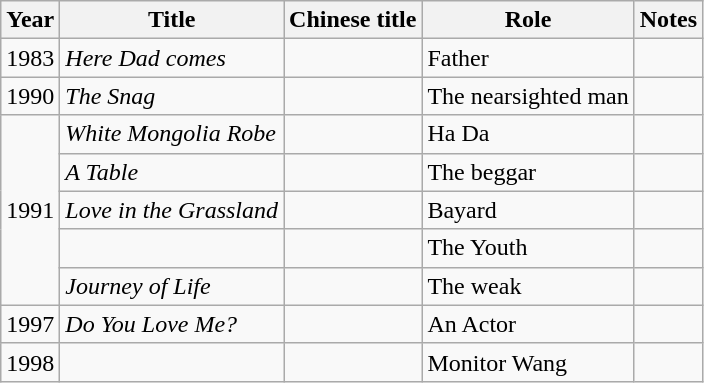<table class="wikitable">
<tr>
<th>Year</th>
<th>Title</th>
<th>Chinese title</th>
<th>Role</th>
<th>Notes</th>
</tr>
<tr>
<td>1983</td>
<td><em>Here Dad comes</em></td>
<td></td>
<td>Father</td>
<td></td>
</tr>
<tr>
<td>1990</td>
<td><em>The Snag</em></td>
<td></td>
<td>The nearsighted man</td>
<td></td>
</tr>
<tr>
<td rowspan="5">1991</td>
<td><em>White Mongolia Robe</em></td>
<td></td>
<td>Ha Da</td>
<td></td>
</tr>
<tr>
<td><em>A  Table</em></td>
<td></td>
<td>The beggar</td>
<td></td>
</tr>
<tr>
<td><em>Love in the Grassland</em></td>
<td></td>
<td>Bayard</td>
<td></td>
</tr>
<tr>
<td></td>
<td></td>
<td>The Youth</td>
<td></td>
</tr>
<tr>
<td><em>Journey of Life</em></td>
<td></td>
<td>The weak</td>
<td></td>
</tr>
<tr>
<td>1997</td>
<td><em>Do You Love Me?</em></td>
<td></td>
<td>An Actor</td>
<td></td>
</tr>
<tr>
<td>1998</td>
<td></td>
<td></td>
<td>Monitor Wang</td>
<td></td>
</tr>
</table>
